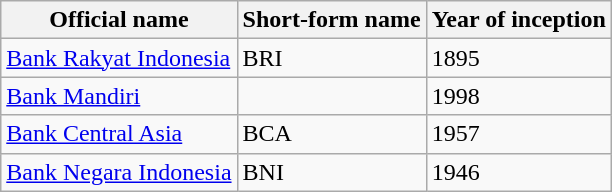<table class="wikitable">
<tr>
<th>Official name</th>
<th>Short-form name</th>
<th>Year of inception</th>
</tr>
<tr>
<td><a href='#'>Bank Rakyat Indonesia</a></td>
<td>BRI</td>
<td>1895</td>
</tr>
<tr>
<td><a href='#'>Bank Mandiri</a></td>
<td></td>
<td>1998</td>
</tr>
<tr>
<td><a href='#'>Bank Central Asia</a></td>
<td>BCA</td>
<td>1957</td>
</tr>
<tr>
<td><a href='#'>Bank Negara Indonesia</a></td>
<td>BNI</td>
<td>1946</td>
</tr>
</table>
